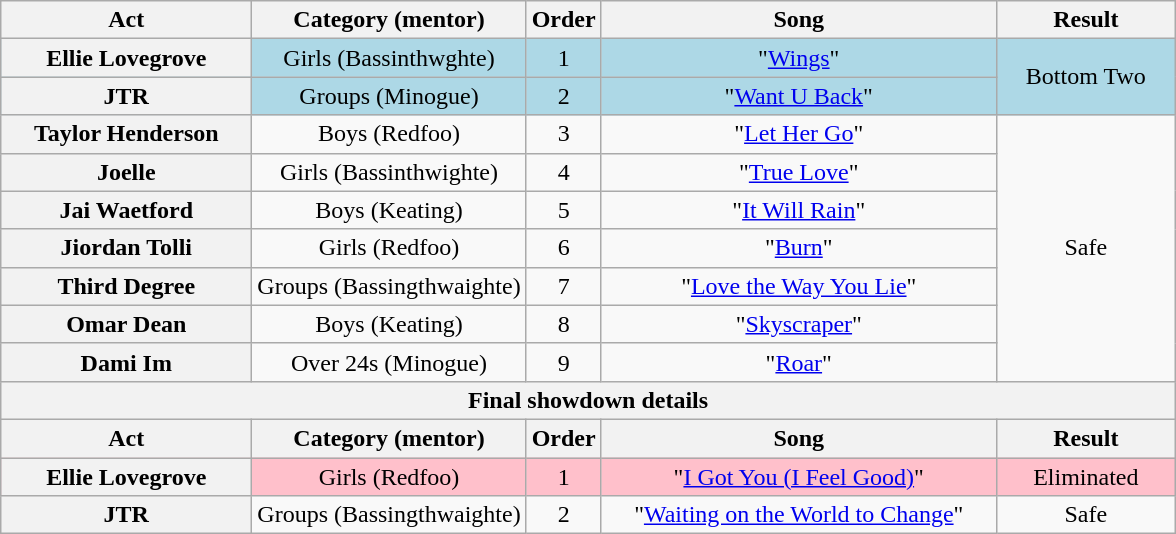<table class="wikitable plainrowheaders" style="text-align:center;">
<tr>
<th scope="col" style="width:10em;">Act</th>
<th scope="col">Category (mentor)</th>
<th scope="col">Order</th>
<th scope="col" style="width:16em;">Song</th>
<th scope="col" style="width:7em;">Result</th>
</tr>
<tr |- style="background:lightblue;">
<th scope="row">Ellie Lovegrove</th>
<td>Girls (Bassinthwghte)</td>
<td>1</td>
<td>"<a href='#'>Wings</a>"</td>
<td rowspan=2>Bottom Two</td>
</tr>
<tr |- style="background:lightblue;">
<th scope="row">JTR</th>
<td>Groups (Minogue)</td>
<td>2</td>
<td>"<a href='#'>Want U Back</a>"</td>
</tr>
<tr>
<th scope="row">Taylor Henderson</th>
<td>Boys (Redfoo)</td>
<td>3</td>
<td>"<a href='#'>Let Her Go</a>"</td>
<td rowspan=7>Safe</td>
</tr>
<tr>
<th scope="row">Joelle</th>
<td>Girls (Bassinthwighte)</td>
<td>4</td>
<td>"<a href='#'>True Love</a>"</td>
</tr>
<tr>
<th scope="row">Jai Waetford</th>
<td>Boys (Keating)</td>
<td>5</td>
<td>"<a href='#'>It Will Rain</a>"</td>
</tr>
<tr>
<th scope="row">Jiordan Tolli</th>
<td>Girls (Redfoo)</td>
<td>6</td>
<td>"<a href='#'>Burn</a>"</td>
</tr>
<tr>
<th scope="row">Third Degree</th>
<td>Groups (Bassingthwaighte)</td>
<td>7</td>
<td>"<a href='#'>Love the Way You Lie</a>"</td>
</tr>
<tr>
<th scope="row">Omar Dean</th>
<td>Boys (Keating)</td>
<td>8</td>
<td>"<a href='#'>Skyscraper</a>"</td>
</tr>
<tr>
<th scope="row">Dami Im</th>
<td>Over 24s (Minogue)</td>
<td>9</td>
<td>"<a href='#'>Roar</a>"</td>
</tr>
<tr>
<th colspan="5">Final showdown details</th>
</tr>
<tr>
<th scope="col" style="width:10em;">Act</th>
<th scope="col">Category (mentor)</th>
<th scope="col">Order</th>
<th scope="col" style="width:16em;">Song</th>
<th scope="col" style="width:6em;">Result</th>
</tr>
<tr style="background:pink;">
<th scope="row">Ellie Lovegrove</th>
<td>Girls (Redfoo)</td>
<td>1</td>
<td>"<a href='#'>I Got You (I Feel Good)</a>"</td>
<td>Eliminated</td>
</tr>
<tr>
<th scope="row">JTR</th>
<td>Groups (Bassingthwaighte)</td>
<td>2</td>
<td>"<a href='#'>Waiting on the World to Change</a>"</td>
<td>Safe</td>
</tr>
</table>
